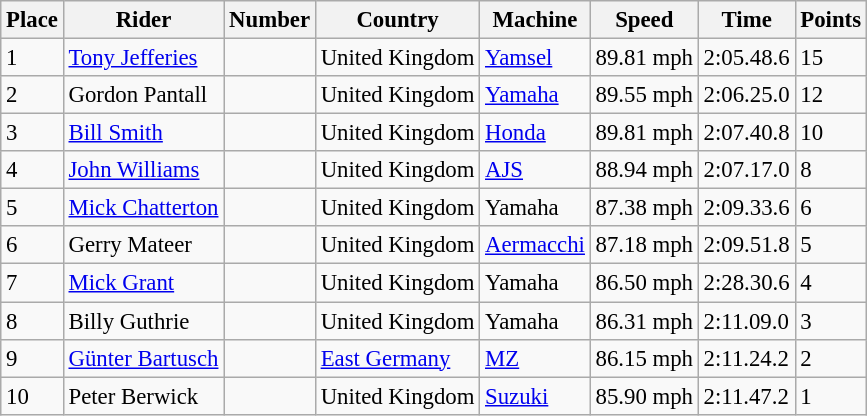<table class="wikitable" style="font-size: 95%;">
<tr>
<th>Place</th>
<th>Rider</th>
<th>Number</th>
<th>Country</th>
<th>Machine</th>
<th>Speed</th>
<th>Time</th>
<th>Points</th>
</tr>
<tr>
<td>1</td>
<td> <a href='#'>Tony Jefferies</a></td>
<td></td>
<td>United Kingdom</td>
<td><a href='#'>Yamsel</a></td>
<td>89.81 mph</td>
<td>2:05.48.6</td>
<td>15</td>
</tr>
<tr>
<td>2</td>
<td> Gordon Pantall</td>
<td></td>
<td>United Kingdom</td>
<td><a href='#'>Yamaha</a></td>
<td>89.55 mph</td>
<td>2:06.25.0</td>
<td>12</td>
</tr>
<tr>
<td>3</td>
<td> <a href='#'>Bill Smith</a></td>
<td></td>
<td>United Kingdom</td>
<td><a href='#'>Honda</a></td>
<td>89.81 mph</td>
<td>2:07.40.8</td>
<td>10</td>
</tr>
<tr>
<td>4</td>
<td> <a href='#'>John Williams</a></td>
<td></td>
<td>United Kingdom</td>
<td><a href='#'>AJS</a></td>
<td>88.94 mph</td>
<td>2:07.17.0</td>
<td>8</td>
</tr>
<tr>
<td>5</td>
<td> <a href='#'>Mick Chatterton</a></td>
<td></td>
<td>United Kingdom</td>
<td>Yamaha</td>
<td>87.38 mph</td>
<td>2:09.33.6</td>
<td>6</td>
</tr>
<tr>
<td>6</td>
<td> Gerry Mateer</td>
<td></td>
<td>United Kingdom</td>
<td><a href='#'>Aermacchi</a></td>
<td>87.18 mph</td>
<td>2:09.51.8</td>
<td>5</td>
</tr>
<tr>
<td>7</td>
<td> <a href='#'>Mick Grant</a></td>
<td></td>
<td>United Kingdom</td>
<td>Yamaha</td>
<td>86.50 mph</td>
<td>2:28.30.6</td>
<td>4</td>
</tr>
<tr>
<td>8</td>
<td> Billy Guthrie</td>
<td></td>
<td>United Kingdom</td>
<td>Yamaha</td>
<td>86.31 mph</td>
<td>2:11.09.0</td>
<td>3</td>
</tr>
<tr>
<td>9</td>
<td> <a href='#'>Günter Bartusch</a></td>
<td></td>
<td><a href='#'>East Germany</a></td>
<td><a href='#'>MZ</a></td>
<td>86.15 mph</td>
<td>2:11.24.2</td>
<td>2</td>
</tr>
<tr>
<td>10</td>
<td> Peter Berwick</td>
<td></td>
<td>United Kingdom</td>
<td><a href='#'>Suzuki</a></td>
<td>85.90 mph</td>
<td>2:11.47.2</td>
<td>1</td>
</tr>
</table>
